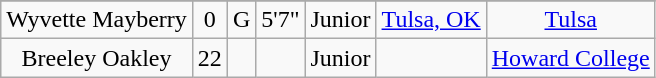<table class="wikitable sortable" style="text-align: center">
<tr align=center>
</tr>
<tr>
<td>Wyvette Mayberry</td>
<td>0</td>
<td>G</td>
<td>5'7"</td>
<td>Junior</td>
<td><a href='#'>Tulsa, OK</a></td>
<td><a href='#'>Tulsa</a></td>
</tr>
<tr>
<td>Breeley Oakley</td>
<td>22</td>
<td></td>
<td></td>
<td>Junior</td>
<td></td>
<td><a href='#'>Howard College</a></td>
</tr>
</table>
